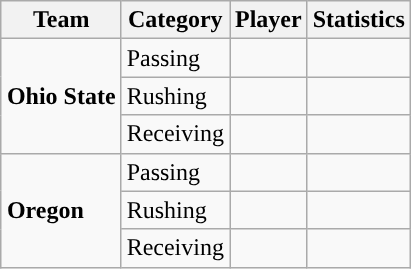<table class="wikitable" style="float: right;">
<tr>
<th>Team</th>
<th>Category</th>
<th>Player</th>
<th>Statistics</th>
</tr>
<tr>
<td rowspan=3><strong>Ohio State</strong></td>
<td>Passing</td>
<td></td>
<td></td>
</tr>
<tr>
<td>Rushing</td>
<td></td>
<td></td>
</tr>
<tr>
<td>Receiving</td>
<td></td>
<td></td>
</tr>
<tr>
<td rowspan=3><strong>Oregon</strong></td>
<td>Passing</td>
<td></td>
<td></td>
</tr>
<tr>
<td>Rushing</td>
<td></td>
<td></td>
</tr>
<tr>
<td>Receiving</td>
<td></td>
<td></td>
</tr>
</table>
